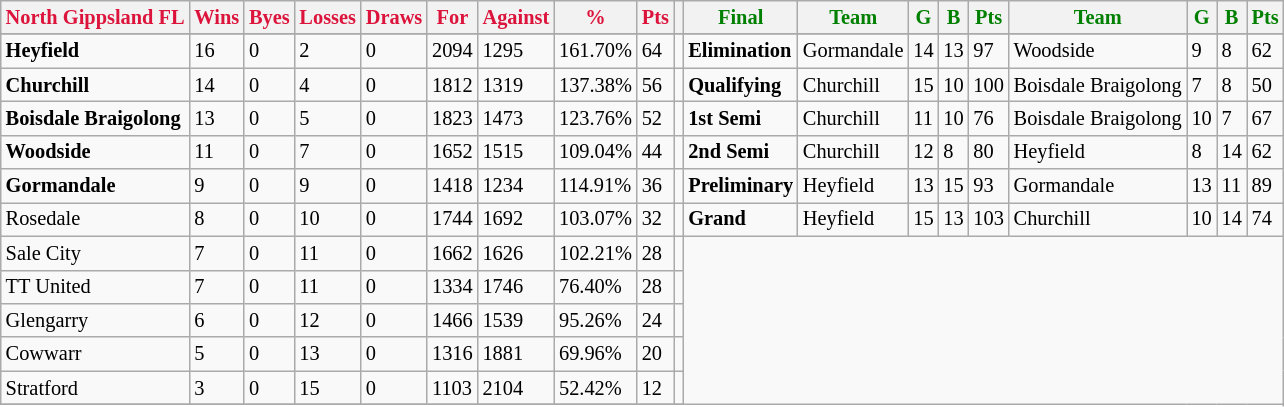<table style="font-size: 85%; text-align: left;" class="wikitable">
<tr>
<th style="color:crimson">North Gippsland FL</th>
<th style="color:crimson">Wins</th>
<th style="color:crimson">Byes</th>
<th style="color:crimson">Losses</th>
<th style="color:crimson">Draws</th>
<th style="color:crimson">For</th>
<th style="color:crimson">Against</th>
<th style="color:crimson">%</th>
<th style="color:crimson">Pts</th>
<th></th>
<th style="color:green">Final</th>
<th style="color:green">Team</th>
<th style="color:green">G</th>
<th style="color:green">B</th>
<th style="color:green">Pts</th>
<th style="color:green">Team</th>
<th style="color:green">G</th>
<th style="color:green">B</th>
<th style="color:green">Pts</th>
</tr>
<tr>
</tr>
<tr>
</tr>
<tr>
<td><strong>	Heyfield	</strong></td>
<td>16</td>
<td>0</td>
<td>2</td>
<td>0</td>
<td>2094</td>
<td>1295</td>
<td>161.70%</td>
<td>64</td>
<td></td>
<td><strong>Elimination</strong></td>
<td>Gormandale</td>
<td>14</td>
<td>13</td>
<td>97</td>
<td>Woodside</td>
<td>9</td>
<td>8</td>
<td>62</td>
</tr>
<tr>
<td><strong>	Churchill	</strong></td>
<td>14</td>
<td>0</td>
<td>4</td>
<td>0</td>
<td>1812</td>
<td>1319</td>
<td>137.38%</td>
<td>56</td>
<td></td>
<td><strong>Qualifying</strong></td>
<td>Churchill</td>
<td>15</td>
<td>10</td>
<td>100</td>
<td>Boisdale Braigolong</td>
<td>7</td>
<td>8</td>
<td>50</td>
</tr>
<tr>
<td><strong>	Boisdale Braigolong	</strong></td>
<td>13</td>
<td>0</td>
<td>5</td>
<td>0</td>
<td>1823</td>
<td>1473</td>
<td>123.76%</td>
<td>52</td>
<td></td>
<td><strong>1st Semi</strong></td>
<td>Churchill</td>
<td>11</td>
<td>10</td>
<td>76</td>
<td>Boisdale Braigolong</td>
<td>10</td>
<td>7</td>
<td>67</td>
</tr>
<tr>
<td><strong>	Woodside	</strong></td>
<td>11</td>
<td>0</td>
<td>7</td>
<td>0</td>
<td>1652</td>
<td>1515</td>
<td>109.04%</td>
<td>44</td>
<td></td>
<td><strong>2nd Semi</strong></td>
<td>Churchill</td>
<td>12</td>
<td>8</td>
<td>80</td>
<td>Heyfield</td>
<td>8</td>
<td>14</td>
<td>62</td>
</tr>
<tr ||>
<td><strong>	Gormandale	</strong></td>
<td>9</td>
<td>0</td>
<td>9</td>
<td>0</td>
<td>1418</td>
<td>1234</td>
<td>114.91%</td>
<td>36</td>
<td></td>
<td><strong>Preliminary</strong></td>
<td>Heyfield</td>
<td>13</td>
<td>15</td>
<td>93</td>
<td>Gormandale</td>
<td>13</td>
<td>11</td>
<td>89</td>
</tr>
<tr>
<td>Rosedale</td>
<td>8</td>
<td>0</td>
<td>10</td>
<td>0</td>
<td>1744</td>
<td>1692</td>
<td>103.07%</td>
<td>32</td>
<td></td>
<td><strong>Grand</strong></td>
<td>Heyfield</td>
<td>15</td>
<td>13</td>
<td>103</td>
<td>Churchill</td>
<td>10</td>
<td>14</td>
<td>74</td>
</tr>
<tr>
<td>Sale City</td>
<td>7</td>
<td>0</td>
<td>11</td>
<td>0</td>
<td>1662</td>
<td>1626</td>
<td>102.21%</td>
<td>28</td>
<td></td>
</tr>
<tr>
<td>TT United</td>
<td>7</td>
<td>0</td>
<td>11</td>
<td>0</td>
<td>1334</td>
<td>1746</td>
<td>76.40%</td>
<td>28</td>
<td></td>
</tr>
<tr>
<td>Glengarry</td>
<td>6</td>
<td>0</td>
<td>12</td>
<td>0</td>
<td>1466</td>
<td>1539</td>
<td>95.26%</td>
<td>24</td>
<td></td>
</tr>
<tr>
<td>Cowwarr</td>
<td>5</td>
<td>0</td>
<td>13</td>
<td>0</td>
<td>1316</td>
<td>1881</td>
<td>69.96%</td>
<td>20</td>
<td></td>
</tr>
<tr>
<td>Stratford</td>
<td>3</td>
<td>0</td>
<td>15</td>
<td>0</td>
<td>1103</td>
<td>2104</td>
<td>52.42%</td>
<td>12</td>
<td></td>
</tr>
<tr>
</tr>
</table>
